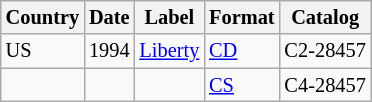<table class="wikitable" style="font-size:85%;">
<tr>
<th>Country</th>
<th>Date</th>
<th>Label</th>
<th>Format</th>
<th>Catalog</th>
</tr>
<tr>
<td>US</td>
<td>1994</td>
<td><a href='#'>Liberty</a></td>
<td><a href='#'>CD</a></td>
<td>C2-28457</td>
</tr>
<tr>
<td></td>
<td></td>
<td></td>
<td><a href='#'>CS</a></td>
<td>C4-28457</td>
</tr>
</table>
